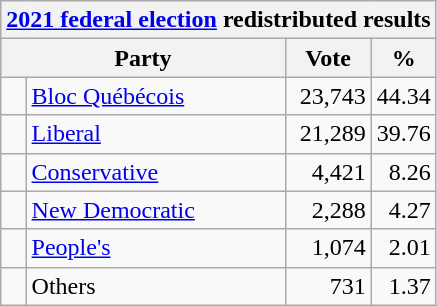<table class="wikitable">
<tr>
<th colspan="4"><a href='#'>2021 federal election</a> redistributed results</th>
</tr>
<tr>
<th bgcolor="#DDDDFF" width="130px" colspan="2">Party</th>
<th bgcolor="#DDDDFF" width="50px">Vote</th>
<th bgcolor="#DDDDFF" width="30px">%</th>
</tr>
<tr>
<td> </td>
<td><a href='#'>Bloc Québécois</a></td>
<td align=right>23,743</td>
<td align=right>44.34</td>
</tr>
<tr>
<td> </td>
<td><a href='#'>Liberal</a></td>
<td align=right>21,289</td>
<td align=right>39.76</td>
</tr>
<tr>
<td> </td>
<td><a href='#'>Conservative</a></td>
<td align=right>4,421</td>
<td align=right>8.26</td>
</tr>
<tr>
<td> </td>
<td><a href='#'>New Democratic</a></td>
<td align=right>2,288</td>
<td align=right>4.27</td>
</tr>
<tr>
<td> </td>
<td><a href='#'>People's</a></td>
<td align=right>1,074</td>
<td align=right>2.01</td>
</tr>
<tr>
<td> </td>
<td>Others</td>
<td align=right>731</td>
<td align=right>1.37</td>
</tr>
</table>
